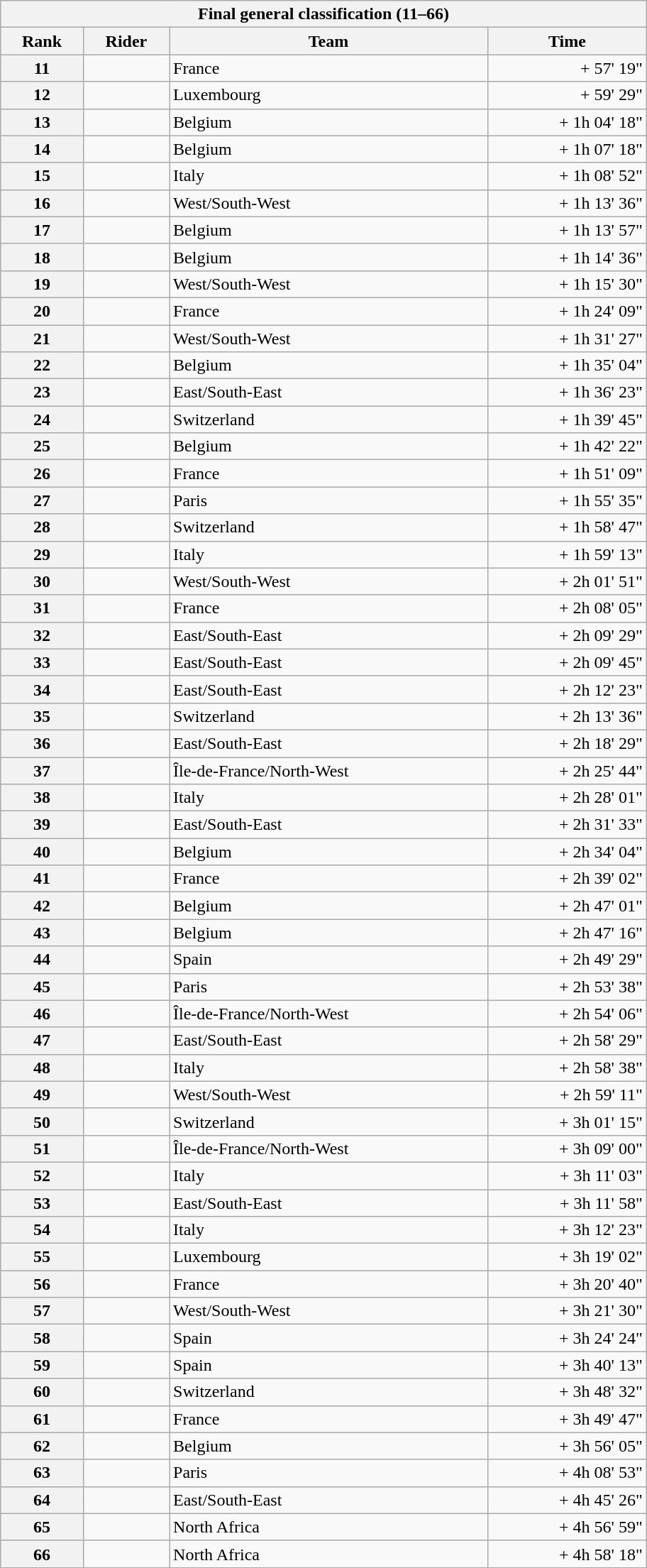<table class="collapsible collapsed wikitable" style="width:38em;margin-top:-1px;">
<tr>
<th scope="col" colspan="4">Final general classification (11–66)</th>
</tr>
<tr>
<th scope="col">Rank</th>
<th scope="col">Rider</th>
<th scope="col">Team</th>
<th scope="col">Time</th>
</tr>
<tr>
<th scope="row">11</th>
<td></td>
<td>France</td>
<td style="text-align:right;">+ 57' 19"</td>
</tr>
<tr>
<th scope="row">12</th>
<td></td>
<td>Luxembourg</td>
<td style="text-align:right;">+ 59' 29"</td>
</tr>
<tr>
<th scope="row">13</th>
<td></td>
<td>Belgium</td>
<td style="text-align:right;">+ 1h 04' 18"</td>
</tr>
<tr>
<th scope="row">14</th>
<td></td>
<td>Belgium</td>
<td style="text-align:right;">+ 1h 07' 18"</td>
</tr>
<tr>
<th scope="row">15</th>
<td></td>
<td>Italy</td>
<td style="text-align:right;">+ 1h 08' 52"</td>
</tr>
<tr>
<th scope="row">16</th>
<td></td>
<td>West/South-West</td>
<td style="text-align:right;">+ 1h 13' 36"</td>
</tr>
<tr>
<th scope="row">17</th>
<td></td>
<td>Belgium</td>
<td style="text-align:right;">+ 1h 13' 57"</td>
</tr>
<tr>
<th scope="row">18</th>
<td></td>
<td>Belgium</td>
<td style="text-align:right;">+ 1h 14' 36"</td>
</tr>
<tr>
<th scope="row">19</th>
<td></td>
<td>West/South-West</td>
<td style="text-align:right;">+ 1h 15' 30"</td>
</tr>
<tr>
<th scope="row">20</th>
<td></td>
<td>France</td>
<td style="text-align:right;">+ 1h 24' 09"</td>
</tr>
<tr>
<th scope="row">21</th>
<td></td>
<td>West/South-West</td>
<td style="text-align:right;">+ 1h 31' 27"</td>
</tr>
<tr>
<th scope="row">22</th>
<td></td>
<td>Belgium</td>
<td style="text-align:right;">+ 1h 35' 04"</td>
</tr>
<tr>
<th scope="row">23</th>
<td></td>
<td>East/South-East</td>
<td style="text-align:right;">+ 1h 36' 23"</td>
</tr>
<tr>
<th scope="row">24</th>
<td></td>
<td>Switzerland</td>
<td style="text-align:right;">+ 1h 39' 45"</td>
</tr>
<tr>
<th scope="row">25</th>
<td></td>
<td>Belgium</td>
<td style="text-align:right;">+ 1h 42' 22"</td>
</tr>
<tr>
<th scope="row">26</th>
<td></td>
<td>France</td>
<td style="text-align:right;">+ 1h 51' 09"</td>
</tr>
<tr>
<th scope="row">27</th>
<td></td>
<td>Paris</td>
<td style="text-align:right;">+ 1h 55' 35"</td>
</tr>
<tr>
<th scope="row">28</th>
<td></td>
<td>Switzerland</td>
<td style="text-align:right;">+ 1h 58' 47"</td>
</tr>
<tr>
<th scope="row">29</th>
<td></td>
<td>Italy</td>
<td style="text-align:right;">+ 1h 59' 13"</td>
</tr>
<tr>
<th scope="row">30</th>
<td></td>
<td>West/South-West</td>
<td style="text-align:right;">+ 2h 01' 51"</td>
</tr>
<tr>
<th scope="row">31</th>
<td></td>
<td>France</td>
<td style="text-align:right;">+ 2h 08' 05"</td>
</tr>
<tr>
<th scope="row">32</th>
<td></td>
<td>East/South-East</td>
<td style="text-align:right;">+ 2h 09' 29"</td>
</tr>
<tr>
<th scope="row">33</th>
<td></td>
<td>East/South-East</td>
<td style="text-align:right;">+ 2h 09' 45"</td>
</tr>
<tr>
<th scope="row">34</th>
<td></td>
<td>East/South-East</td>
<td style="text-align:right;">+ 2h 12' 23"</td>
</tr>
<tr>
<th scope="row">35</th>
<td></td>
<td>Switzerland</td>
<td style="text-align:right;">+ 2h 13' 36"</td>
</tr>
<tr>
<th scope="row">36</th>
<td></td>
<td>East/South-East</td>
<td style="text-align:right;">+ 2h 18' 29"</td>
</tr>
<tr>
<th scope="row">37</th>
<td></td>
<td>Île-de-France/North-West</td>
<td style="text-align:right;">+ 2h 25' 44"</td>
</tr>
<tr>
<th scope="row">38</th>
<td></td>
<td>Italy</td>
<td style="text-align:right;">+ 2h 28' 01"</td>
</tr>
<tr>
<th scope="row">39</th>
<td></td>
<td>East/South-East</td>
<td style="text-align:right;">+ 2h 31' 33"</td>
</tr>
<tr>
<th scope="row">40</th>
<td></td>
<td>Belgium</td>
<td style="text-align:right;">+ 2h 34' 04"</td>
</tr>
<tr>
<th scope="row">41</th>
<td></td>
<td>France</td>
<td style="text-align:right;">+ 2h 39' 02"</td>
</tr>
<tr>
<th scope="row">42</th>
<td></td>
<td>Belgium</td>
<td style="text-align:right;">+ 2h 47' 01"</td>
</tr>
<tr>
<th scope="row">43</th>
<td></td>
<td>Belgium</td>
<td style="text-align:right;">+ 2h 47' 16"</td>
</tr>
<tr>
<th scope="row">44</th>
<td></td>
<td>Spain</td>
<td style="text-align:right;">+ 2h 49' 29"</td>
</tr>
<tr>
<th scope="row">45</th>
<td></td>
<td>Paris</td>
<td style="text-align:right;">+ 2h 53' 38"</td>
</tr>
<tr>
<th scope="row">46</th>
<td></td>
<td>Île-de-France/North-West</td>
<td style="text-align:right;">+ 2h 54' 06"</td>
</tr>
<tr>
<th scope="row">47</th>
<td></td>
<td>East/South-East</td>
<td style="text-align:right;">+ 2h 58' 29"</td>
</tr>
<tr>
<th scope="row">48</th>
<td></td>
<td>Italy</td>
<td style="text-align:right;">+ 2h 58' 38"</td>
</tr>
<tr>
<th scope="row">49</th>
<td></td>
<td>West/South-West</td>
<td style="text-align:right;">+ 2h 59' 11"</td>
</tr>
<tr>
<th scope="row">50</th>
<td></td>
<td>Switzerland</td>
<td style="text-align:right;">+ 3h 01' 15"</td>
</tr>
<tr>
<th scope="row">51</th>
<td></td>
<td>Île-de-France/North-West</td>
<td style="text-align:right;">+ 3h 09' 00"</td>
</tr>
<tr>
<th scope="row">52</th>
<td></td>
<td>Italy</td>
<td style="text-align:right;">+ 3h 11' 03"</td>
</tr>
<tr>
<th scope="row">53</th>
<td></td>
<td>East/South-East</td>
<td style="text-align:right;">+ 3h 11' 58"</td>
</tr>
<tr>
<th scope="row">54</th>
<td></td>
<td>Italy</td>
<td style="text-align:right;">+ 3h 12' 23"</td>
</tr>
<tr>
<th scope="row">55</th>
<td></td>
<td>Luxembourg</td>
<td style="text-align:right;">+ 3h 19' 02"</td>
</tr>
<tr>
<th scope="row">56</th>
<td></td>
<td>France</td>
<td style="text-align:right;">+ 3h 20' 40"</td>
</tr>
<tr>
<th scope="row">57</th>
<td></td>
<td>West/South-West</td>
<td style="text-align:right;">+ 3h 21' 30"</td>
</tr>
<tr>
<th scope="row">58</th>
<td></td>
<td>Spain</td>
<td style="text-align:right;">+ 3h 24' 24"</td>
</tr>
<tr>
<th scope="row">59</th>
<td></td>
<td>Spain</td>
<td style="text-align:right;">+ 3h 40' 13"</td>
</tr>
<tr>
<th scope="row">60</th>
<td></td>
<td>Switzerland</td>
<td style="text-align:right;">+ 3h 48' 32"</td>
</tr>
<tr>
<th scope="row">61</th>
<td></td>
<td>France</td>
<td style="text-align:right;">+ 3h 49' 47"</td>
</tr>
<tr>
<th scope="row">62</th>
<td></td>
<td>Belgium</td>
<td style="text-align:right;">+ 3h 56' 05"</td>
</tr>
<tr>
<th scope="row">63</th>
<td></td>
<td>Paris</td>
<td style="text-align:right;">+ 4h 08' 53"</td>
</tr>
<tr>
<th scope="row">64</th>
<td></td>
<td>East/South-East</td>
<td style="text-align:right;">+ 4h 45' 26"</td>
</tr>
<tr>
<th scope="row">65</th>
<td></td>
<td>North Africa</td>
<td style="text-align:right;">+ 4h 56' 59"</td>
</tr>
<tr>
<th scope="row">66</th>
<td></td>
<td>North Africa</td>
<td style="text-align:right;">+ 4h 58' 18"</td>
</tr>
</table>
